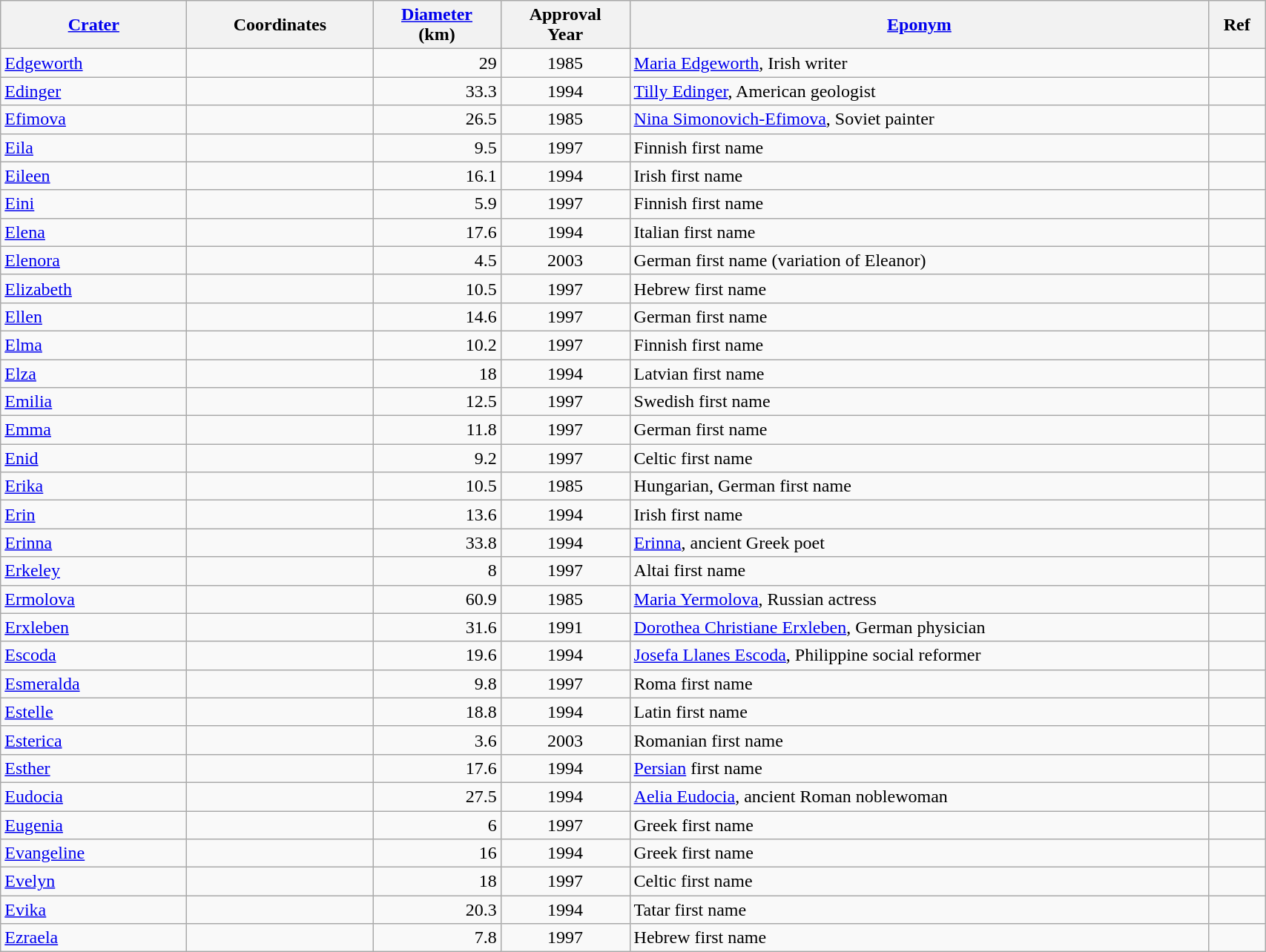<table class="wikitable sortable" style="min-width: 90%">
<tr>
<th style="width:10em"><a href='#'>Crater</a></th>
<th style="width:10em">Coordinates</th>
<th><a href='#'>Diameter</a><br>(km)</th>
<th>Approval<br>Year</th>
<th class="unsortable"><a href='#'>Eponym</a></th>
<th class="unsortable">Ref</th>
</tr>
<tr id="Edgeworth">
<td><a href='#'>Edgeworth</a></td>
<td></td>
<td align=right>29</td>
<td align=center>1985</td>
<td><a href='#'>Maria Edgeworth</a>, Irish writer</td>
<td></td>
</tr>
<tr id="Edinger">
<td><a href='#'>Edinger</a></td>
<td></td>
<td align=right>33.3</td>
<td align=center>1994</td>
<td><a href='#'>Tilly Edinger</a>, American geologist</td>
<td></td>
</tr>
<tr id="Efimova">
<td><a href='#'>Efimova</a></td>
<td></td>
<td align=right>26.5</td>
<td align=center>1985</td>
<td><a href='#'>Nina Simonovich-Efimova</a>, Soviet painter</td>
<td></td>
</tr>
<tr id="Eila">
<td><a href='#'>Eila</a></td>
<td></td>
<td align=right>9.5</td>
<td align=center>1997</td>
<td>Finnish first name</td>
<td></td>
</tr>
<tr id="Eileen">
<td><a href='#'>Eileen</a></td>
<td></td>
<td align=right>16.1</td>
<td align=center>1994</td>
<td>Irish first name</td>
<td></td>
</tr>
<tr id="Eini">
<td><a href='#'>Eini</a></td>
<td></td>
<td align=right>5.9</td>
<td align=center>1997</td>
<td>Finnish first name</td>
<td></td>
</tr>
<tr id="Elena">
<td><a href='#'>Elena</a></td>
<td></td>
<td align=right>17.6</td>
<td align=center>1994</td>
<td>Italian first name</td>
<td></td>
</tr>
<tr id="Elenora">
<td><a href='#'>Elenora</a></td>
<td></td>
<td align=right>4.5</td>
<td align=center>2003</td>
<td>German first name (variation of Eleanor)</td>
<td></td>
</tr>
<tr id="Elizabeth">
<td><a href='#'>Elizabeth</a></td>
<td></td>
<td align=right>10.5</td>
<td align=center>1997</td>
<td>Hebrew first name</td>
<td></td>
</tr>
<tr id="Ellen">
<td><a href='#'>Ellen</a></td>
<td></td>
<td align=right>14.6</td>
<td align=center>1997</td>
<td>German first name</td>
<td></td>
</tr>
<tr id="Elma">
<td><a href='#'>Elma</a></td>
<td></td>
<td align=right>10.2</td>
<td align=center>1997</td>
<td>Finnish first name</td>
<td></td>
</tr>
<tr id="Elza">
<td><a href='#'>Elza</a></td>
<td></td>
<td align=right>18</td>
<td align=center>1994</td>
<td>Latvian first name</td>
<td></td>
</tr>
<tr id="Emilia">
<td><a href='#'>Emilia</a></td>
<td></td>
<td align=right>12.5</td>
<td align=center>1997</td>
<td>Swedish first name</td>
<td></td>
</tr>
<tr id="Emma">
<td><a href='#'>Emma</a></td>
<td></td>
<td align=right>11.8</td>
<td align=center>1997</td>
<td>German first name</td>
<td></td>
</tr>
<tr id="Enid">
<td><a href='#'>Enid</a></td>
<td></td>
<td align=right>9.2</td>
<td align=center>1997</td>
<td>Celtic first name</td>
<td></td>
</tr>
<tr id="Erika">
<td><a href='#'>Erika</a></td>
<td></td>
<td align=right>10.5</td>
<td align=center>1985</td>
<td>Hungarian, German first name</td>
<td></td>
</tr>
<tr id="Erin">
<td><a href='#'>Erin</a></td>
<td></td>
<td align=right>13.6</td>
<td align=center>1994</td>
<td>Irish first name</td>
<td></td>
</tr>
<tr id="Erinna">
<td><a href='#'>Erinna</a></td>
<td></td>
<td align=right>33.8</td>
<td align=center>1994</td>
<td><a href='#'>Erinna</a>, ancient Greek poet</td>
<td></td>
</tr>
<tr id="Erkeley">
<td><a href='#'>Erkeley</a></td>
<td></td>
<td align=right>8</td>
<td align=center>1997</td>
<td>Altai first name</td>
<td></td>
</tr>
<tr id="Ermolova">
<td><a href='#'>Ermolova</a></td>
<td></td>
<td align=right>60.9</td>
<td align=center>1985</td>
<td><a href='#'>Maria Yermolova</a>, Russian actress</td>
<td></td>
</tr>
<tr id="Erxleben">
<td><a href='#'>Erxleben</a></td>
<td></td>
<td align=right>31.6</td>
<td align=center>1991</td>
<td><a href='#'>Dorothea Christiane Erxleben</a>, German physician</td>
<td></td>
</tr>
<tr id="Escoda">
<td><a href='#'>Escoda</a></td>
<td></td>
<td align=right>19.6</td>
<td align=center>1994</td>
<td><a href='#'>Josefa Llanes Escoda</a>, Philippine social reformer</td>
<td></td>
</tr>
<tr id="Esmeralda">
<td><a href='#'>Esmeralda</a></td>
<td></td>
<td align=right>9.8</td>
<td align=center>1997</td>
<td>Roma first name</td>
<td></td>
</tr>
<tr id="Estelle">
<td><a href='#'>Estelle</a></td>
<td></td>
<td align=right>18.8</td>
<td align=center>1994</td>
<td>Latin first name</td>
<td></td>
</tr>
<tr id="Esterica">
<td><a href='#'>Esterica</a></td>
<td></td>
<td align=right>3.6</td>
<td align=center>2003</td>
<td>Romanian first name</td>
<td></td>
</tr>
<tr id="Esther">
<td><a href='#'>Esther</a></td>
<td></td>
<td align=right>17.6</td>
<td align=center>1994</td>
<td><a href='#'>Persian</a> first name</td>
<td></td>
</tr>
<tr id="Eudocia">
<td><a href='#'>Eudocia</a></td>
<td></td>
<td align=right>27.5</td>
<td align=center>1994</td>
<td><a href='#'>Aelia Eudocia</a>, ancient Roman noblewoman</td>
<td></td>
</tr>
<tr id="Eugenia">
<td><a href='#'>Eugenia</a></td>
<td></td>
<td align=right>6</td>
<td align=center>1997</td>
<td>Greek first name</td>
<td></td>
</tr>
<tr id="Evangeline">
<td><a href='#'>Evangeline</a></td>
<td></td>
<td align=right>16</td>
<td align=center>1994</td>
<td>Greek first name</td>
<td></td>
</tr>
<tr id="Evelyn">
<td><a href='#'>Evelyn</a></td>
<td></td>
<td align=right>18</td>
<td align=center>1997</td>
<td>Celtic first name</td>
<td></td>
</tr>
<tr id="Evika">
<td><a href='#'>Evika</a></td>
<td></td>
<td align=right>20.3</td>
<td align=center>1994</td>
<td>Tatar first name</td>
<td></td>
</tr>
<tr id="Ezraela">
<td><a href='#'>Ezraela</a></td>
<td></td>
<td align=right>7.8</td>
<td align=center>1997</td>
<td>Hebrew first name</td>
<td></td>
</tr>
</table>
